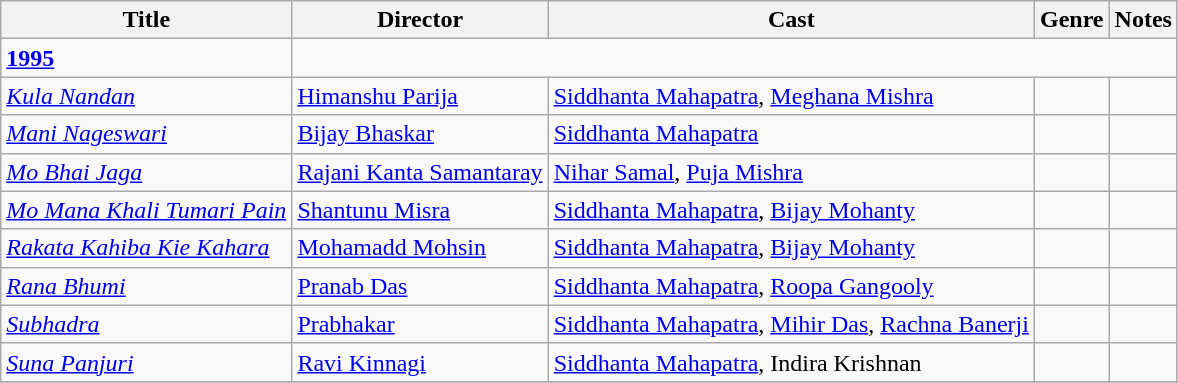<table class="wikitable sortable">
<tr>
<th>Title</th>
<th>Director</th>
<th>Cast</th>
<th>Genre</th>
<th>Notes</th>
</tr>
<tr>
<td><strong><a href='#'>1995</a></strong></td>
</tr>
<tr>
<td><em><a href='#'>Kula Nandan</a></em></td>
<td><a href='#'>Himanshu Parija</a></td>
<td><a href='#'>Siddhanta Mahapatra</a>, <a href='#'>Meghana Mishra</a></td>
<td></td>
<td></td>
</tr>
<tr>
<td><em><a href='#'>Mani Nageswari</a></em></td>
<td><a href='#'>Bijay Bhaskar</a></td>
<td><a href='#'>Siddhanta Mahapatra</a></td>
<td></td>
<td></td>
</tr>
<tr>
<td><em><a href='#'>Mo Bhai Jaga</a></em> </td>
<td><a href='#'>Rajani Kanta Samantaray</a></td>
<td><a href='#'>Nihar Samal</a>, <a href='#'>Puja Mishra</a></td>
<td></td>
<td></td>
</tr>
<tr>
<td><em><a href='#'>Mo Mana Khali Tumari Pain</a></em></td>
<td><a href='#'>Shantunu Misra</a></td>
<td><a href='#'>Siddhanta Mahapatra</a>, <a href='#'>Bijay Mohanty</a></td>
<td></td>
<td></td>
</tr>
<tr>
<td><em><a href='#'>Rakata Kahiba Kie Kahara</a></em></td>
<td><a href='#'>Mohamadd Mohsin</a></td>
<td><a href='#'>Siddhanta Mahapatra</a>, <a href='#'>Bijay Mohanty</a></td>
<td></td>
<td></td>
</tr>
<tr>
<td><em><a href='#'>Rana Bhumi</a></em></td>
<td><a href='#'>Pranab Das</a></td>
<td><a href='#'>Siddhanta Mahapatra</a>, <a href='#'>Roopa Gangooly</a></td>
<td></td>
<td></td>
</tr>
<tr>
<td><em><a href='#'>Subhadra</a></em></td>
<td><a href='#'>Prabhakar</a></td>
<td><a href='#'>Siddhanta Mahapatra</a>, <a href='#'>Mihir Das</a>, <a href='#'>Rachna Banerji</a></td>
<td></td>
<td></td>
</tr>
<tr>
<td><em><a href='#'>Suna Panjuri</a></em></td>
<td><a href='#'>Ravi Kinnagi</a></td>
<td><a href='#'>Siddhanta Mahapatra</a>, Indira Krishnan</td>
<td></td>
<td></td>
</tr>
<tr>
</tr>
</table>
